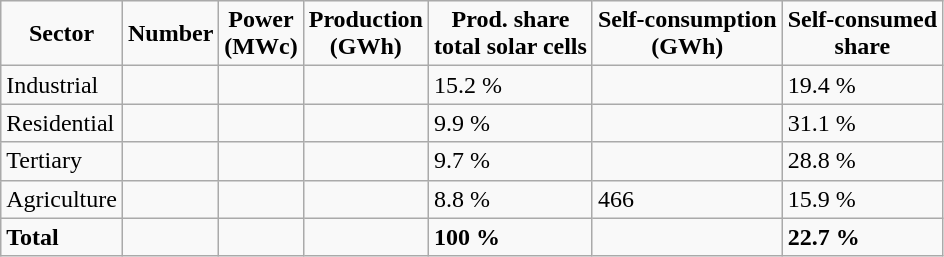<table class="wikitable">
<tr align="center">
<td><strong>Sector</strong></td>
<td><strong>Number</strong></td>
<td><strong>Power<br>(MWc)</strong></td>
<td><strong>Production<br>(GWh)</strong></td>
<td><strong>Prod. share<br>total solar cells</strong></td>
<td><strong>Self-consumption<br>(GWh)</strong></td>
<td><strong>Self-consumed<br>share</strong></td>
</tr>
<tr>
<td>Industrial</td>
<td></td>
<td></td>
<td></td>
<td>15.2 %</td>
<td></td>
<td>19.4 %</td>
</tr>
<tr>
<td>Residential</td>
<td></td>
<td></td>
<td></td>
<td>9.9 %</td>
<td></td>
<td>31.1 %</td>
</tr>
<tr>
<td>Tertiary</td>
<td></td>
<td></td>
<td></td>
<td>9.7 %</td>
<td></td>
<td>28.8 %</td>
</tr>
<tr>
<td>Agriculture</td>
<td></td>
<td></td>
<td></td>
<td>8.8 %</td>
<td>466</td>
<td>15.9 %</td>
</tr>
<tr>
<td><strong>Total</strong></td>
<td><strong></strong></td>
<td><strong></strong></td>
<td><strong></strong></td>
<td><strong>100 %</strong></td>
<td><strong></strong></td>
<td><strong>22.7 %</strong></td>
</tr>
</table>
